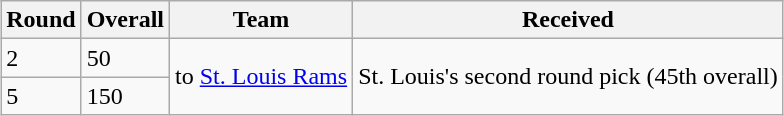<table class="wikitable" style="margin:auto;">
<tr>
<th>Round</th>
<th>Overall</th>
<th>Team</th>
<th>Received</th>
</tr>
<tr>
<td>2</td>
<td>50</td>
<td rowspan="2">to <a href='#'>St. Louis Rams</a></td>
<td rowspan="2">St. Louis's second round pick (45th overall)</td>
</tr>
<tr>
<td>5</td>
<td>150</td>
</tr>
</table>
